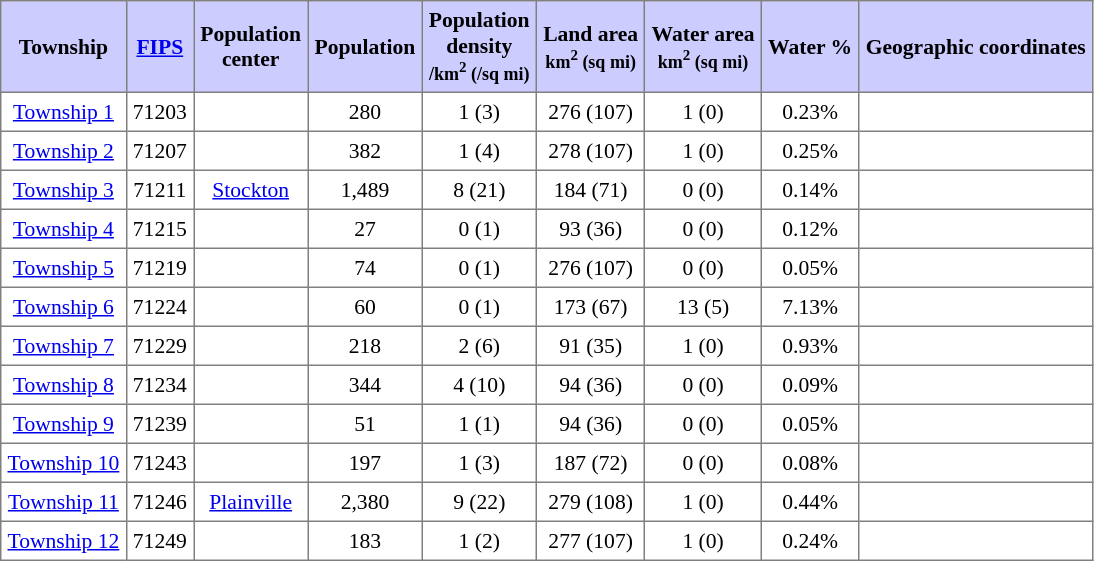<table class="toccolours" border=1 cellspacing=0 cellpadding=4 style="text-align:center; border-collapse:collapse; font-size:90%;">
<tr style="background:#ccccff">
<th>Township</th>
<th><a href='#'>FIPS</a></th>
<th>Population<br>center</th>
<th>Population</th>
<th>Population<br>density<br><small>/km<sup>2</sup> (/sq mi)</small></th>
<th>Land area<br><small>km<sup>2</sup> (sq mi)</small></th>
<th>Water area<br><small>km<sup>2</sup> (sq mi)</small></th>
<th>Water %</th>
<th>Geographic coordinates</th>
</tr>
<tr>
<td><a href='#'>Township 1</a></td>
<td>71203</td>
<td></td>
<td>280</td>
<td>1 (3)</td>
<td>276 (107)</td>
<td>1 (0)</td>
<td>0.23%</td>
<td></td>
</tr>
<tr>
<td><a href='#'>Township 2</a></td>
<td>71207</td>
<td></td>
<td>382</td>
<td>1 (4)</td>
<td>278 (107)</td>
<td>1 (0)</td>
<td>0.25%</td>
<td></td>
</tr>
<tr>
<td><a href='#'>Township 3</a></td>
<td>71211</td>
<td><a href='#'>Stockton</a></td>
<td>1,489</td>
<td>8 (21)</td>
<td>184 (71)</td>
<td>0 (0)</td>
<td>0.14%</td>
<td></td>
</tr>
<tr>
<td><a href='#'>Township 4</a></td>
<td>71215</td>
<td></td>
<td>27</td>
<td>0 (1)</td>
<td>93 (36)</td>
<td>0 (0)</td>
<td>0.12%</td>
<td></td>
</tr>
<tr>
<td><a href='#'>Township 5</a></td>
<td>71219</td>
<td></td>
<td>74</td>
<td>0 (1)</td>
<td>276 (107)</td>
<td>0 (0)</td>
<td>0.05%</td>
<td></td>
</tr>
<tr>
<td><a href='#'>Township 6</a></td>
<td>71224</td>
<td></td>
<td>60</td>
<td>0 (1)</td>
<td>173 (67)</td>
<td>13 (5)</td>
<td>7.13%</td>
<td></td>
</tr>
<tr>
<td><a href='#'>Township 7</a></td>
<td>71229</td>
<td></td>
<td>218</td>
<td>2 (6)</td>
<td>91 (35)</td>
<td>1 (0)</td>
<td>0.93%</td>
<td></td>
</tr>
<tr>
<td><a href='#'>Township 8</a></td>
<td>71234</td>
<td></td>
<td>344</td>
<td>4 (10)</td>
<td>94 (36)</td>
<td>0 (0)</td>
<td>0.09%</td>
<td></td>
</tr>
<tr>
<td><a href='#'>Township 9</a></td>
<td>71239</td>
<td></td>
<td>51</td>
<td>1 (1)</td>
<td>94 (36)</td>
<td>0 (0)</td>
<td>0.05%</td>
<td></td>
</tr>
<tr>
<td><a href='#'>Township 10</a></td>
<td>71243</td>
<td></td>
<td>197</td>
<td>1 (3)</td>
<td>187 (72)</td>
<td>0 (0)</td>
<td>0.08%</td>
<td></td>
</tr>
<tr>
<td><a href='#'>Township 11</a></td>
<td>71246</td>
<td><a href='#'>Plainville</a></td>
<td>2,380</td>
<td>9 (22)</td>
<td>279 (108)</td>
<td>1 (0)</td>
<td>0.44%</td>
<td></td>
</tr>
<tr>
<td><a href='#'>Township 12</a></td>
<td>71249</td>
<td></td>
<td>183</td>
<td>1 (2)</td>
<td>277 (107)</td>
<td>1 (0)</td>
<td>0.24%</td>
<td></td>
</tr>
</table>
